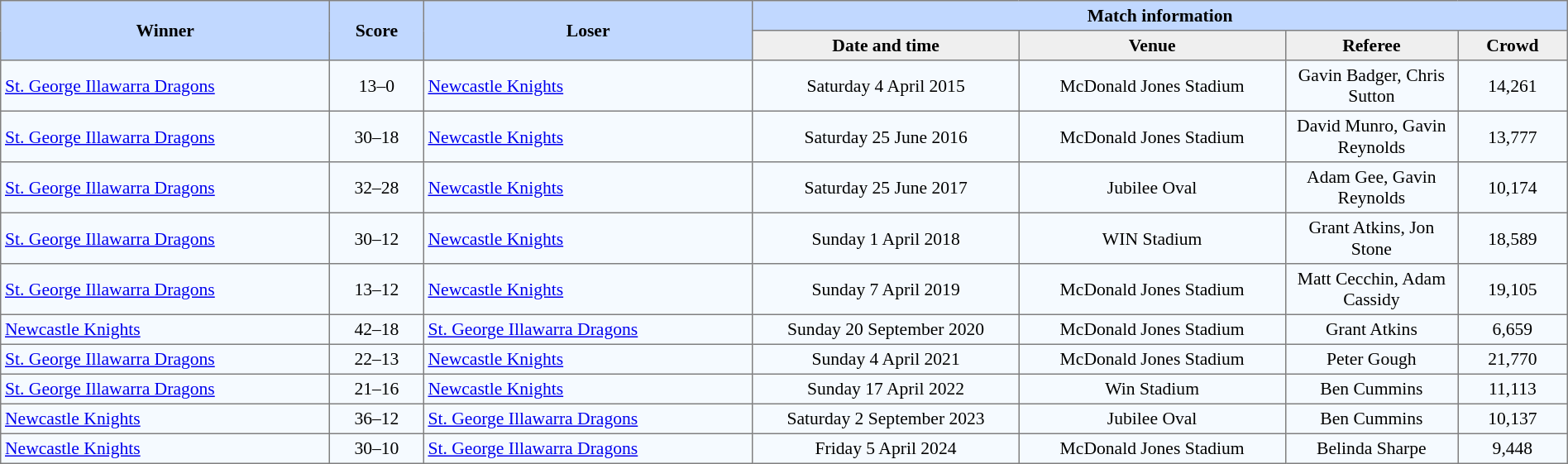<table border=1 style="border-collapse:collapse; font-size:90%;" cellpadding=3 cellspacing=0 width=100%>
<tr bgcolor=#C1D8FF>
<th rowspan=2 width=21%>Winner</th>
<th rowspan=2 width=6%>Score</th>
<th rowspan=2 width=21%>Loser</th>
<th colspan=6>Match information</th>
</tr>
<tr bgcolor=#EFEFEF>
<th width=17%>Date and time</th>
<th width=17%>Venue</th>
<th width=11%>Referee</th>
<th width=7%>Crowd</th>
</tr>
<tr align=center bgcolor=#F5FAFF>
<td align=left>  <a href='#'>St. George Illawarra Dragons</a></td>
<td>13–0</td>
<td align=left> <a href='#'>Newcastle Knights</a></td>
<td>Saturday 4 April 2015</td>
<td>McDonald Jones Stadium</td>
<td>Gavin Badger, Chris Sutton</td>
<td>14,261</td>
</tr>
<tr align=center bgcolor=#F5FAFF>
<td align=left>  <a href='#'>St. George Illawarra Dragons</a></td>
<td>30–18</td>
<td align=left> <a href='#'>Newcastle Knights</a></td>
<td>Saturday 25 June 2016</td>
<td>McDonald Jones Stadium</td>
<td>David Munro, Gavin Reynolds</td>
<td>13,777</td>
</tr>
<tr align=center bgcolor=#F5FAFF>
<td align=left>  <a href='#'>St. George Illawarra Dragons</a></td>
<td>32–28</td>
<td align=left> <a href='#'>Newcastle Knights</a></td>
<td>Saturday 25 June 2017</td>
<td>Jubilee Oval</td>
<td>Adam Gee, Gavin Reynolds</td>
<td>10,174</td>
</tr>
<tr align=center bgcolor=#F5FAFF>
<td align=left>  <a href='#'>St. George Illawarra Dragons</a></td>
<td>30–12</td>
<td align=left> <a href='#'>Newcastle Knights</a></td>
<td>Sunday 1 April 2018</td>
<td>WIN Stadium</td>
<td>Grant Atkins, Jon Stone</td>
<td>18,589</td>
</tr>
<tr align=center bgcolor=#F5FAFF>
<td align=left>  <a href='#'>St. George Illawarra Dragons</a></td>
<td>13–12</td>
<td align=left> <a href='#'>Newcastle Knights</a></td>
<td>Sunday 7 April 2019</td>
<td>McDonald Jones Stadium</td>
<td>Matt Cecchin, Adam Cassidy</td>
<td>19,105</td>
</tr>
<tr align=center bgcolor=#F5FAFF>
<td align=left> <a href='#'>Newcastle Knights</a></td>
<td>42–18</td>
<td align=left>  <a href='#'>St. George Illawarra Dragons</a></td>
<td>Sunday 20 September 2020</td>
<td>McDonald Jones Stadium</td>
<td>Grant Atkins</td>
<td>6,659</td>
</tr>
<tr align=center bgcolor=#F5FAFF>
<td align=left>  <a href='#'>St. George Illawarra Dragons</a></td>
<td>22–13</td>
<td align=left> <a href='#'>Newcastle Knights</a></td>
<td>Sunday 4 April 2021</td>
<td>McDonald Jones Stadium</td>
<td>Peter Gough</td>
<td>21,770</td>
</tr>
<tr align=center bgcolor=#F5FAFF>
<td align=left>  <a href='#'>St. George Illawarra Dragons</a></td>
<td>21–16</td>
<td align=left> <a href='#'>Newcastle Knights</a></td>
<td>Sunday 17 April 2022</td>
<td>Win Stadium</td>
<td>Ben Cummins</td>
<td>11,113</td>
</tr>
<tr align=center bgcolor=#F5FAFF>
<td align=left> <a href='#'>Newcastle Knights</a></td>
<td>36–12</td>
<td align=left>  <a href='#'>St. George Illawarra Dragons</a></td>
<td>Saturday 2 September 2023</td>
<td>Jubilee Oval</td>
<td>Ben Cummins</td>
<td>10,137</td>
</tr>
<tr align=center bgcolor=#F5FAFF>
<td align=left> <a href='#'>Newcastle Knights</a></td>
<td>30–10</td>
<td align=left>  <a href='#'>St. George Illawarra Dragons</a></td>
<td>Friday 5 April 2024</td>
<td>McDonald Jones Stadium</td>
<td>Belinda Sharpe</td>
<td>9,448</td>
</tr>
</table>
